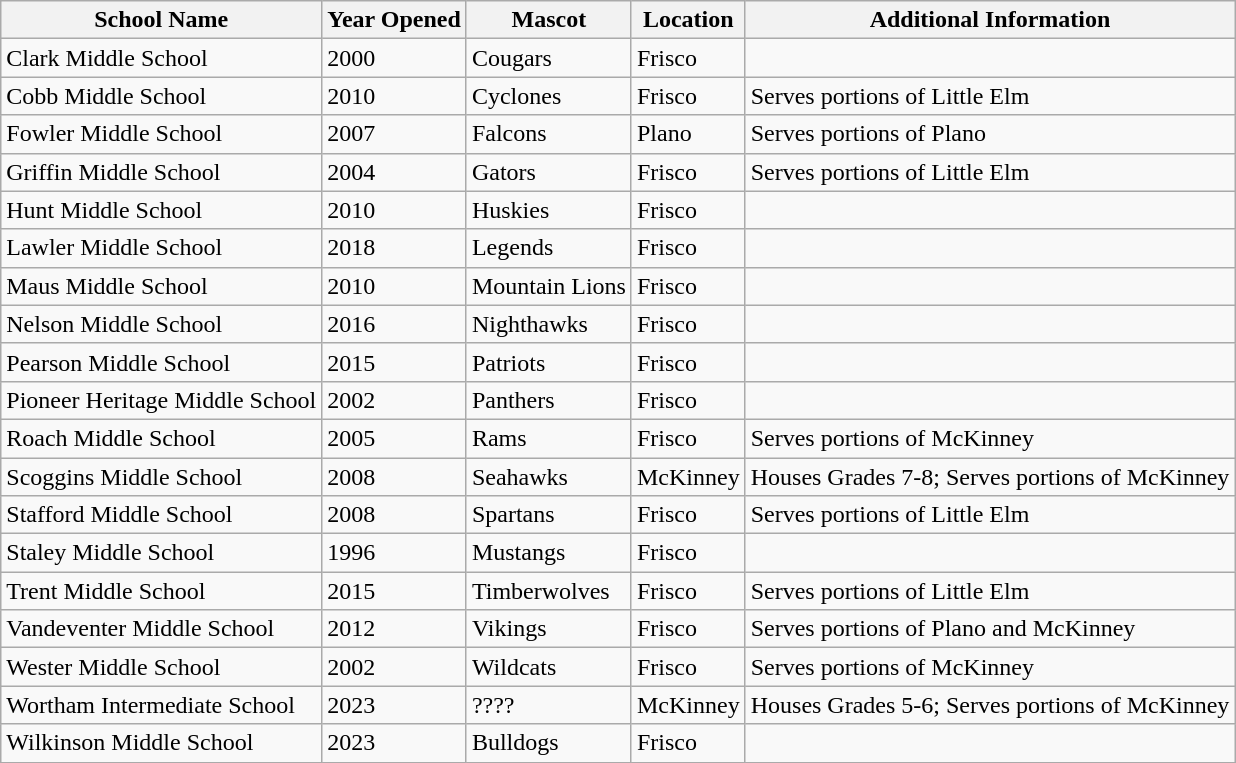<table class="wikitable sortable mw-collapsible">
<tr>
<th>School Name</th>
<th>Year Opened</th>
<th>Mascot</th>
<th>Location</th>
<th>Additional Information</th>
</tr>
<tr>
<td>Clark Middle School</td>
<td>2000</td>
<td>Cougars</td>
<td>Frisco</td>
<td></td>
</tr>
<tr>
<td>Cobb Middle School</td>
<td>2010</td>
<td>Cyclones</td>
<td>Frisco</td>
<td>Serves portions of Little Elm</td>
</tr>
<tr>
<td>Fowler Middle School</td>
<td>2007</td>
<td>Falcons</td>
<td>Plano</td>
<td>Serves portions of Plano</td>
</tr>
<tr>
<td>Griffin Middle School</td>
<td>2004</td>
<td>Gators</td>
<td>Frisco</td>
<td>Serves portions of Little Elm</td>
</tr>
<tr>
<td>Hunt Middle School</td>
<td>2010</td>
<td>Huskies</td>
<td>Frisco</td>
<td></td>
</tr>
<tr>
<td>Lawler Middle School</td>
<td>2018</td>
<td>Legends</td>
<td>Frisco</td>
<td></td>
</tr>
<tr>
<td>Maus Middle School</td>
<td>2010</td>
<td>Mountain Lions</td>
<td>Frisco</td>
<td></td>
</tr>
<tr>
<td>Nelson Middle School</td>
<td>2016</td>
<td>Nighthawks</td>
<td>Frisco</td>
<td></td>
</tr>
<tr>
<td>Pearson Middle School</td>
<td>2015</td>
<td>Patriots</td>
<td>Frisco</td>
<td></td>
</tr>
<tr>
<td>Pioneer Heritage Middle School</td>
<td>2002</td>
<td>Panthers</td>
<td>Frisco</td>
<td></td>
</tr>
<tr>
<td>Roach Middle School</td>
<td>2005</td>
<td>Rams</td>
<td>Frisco</td>
<td>Serves portions of McKinney</td>
</tr>
<tr>
<td>Scoggins Middle School</td>
<td>2008</td>
<td>Seahawks</td>
<td>McKinney</td>
<td>Houses Grades 7-8; Serves portions of McKinney</td>
</tr>
<tr>
<td>Stafford Middle School</td>
<td>2008</td>
<td>Spartans</td>
<td>Frisco</td>
<td>Serves portions of Little Elm</td>
</tr>
<tr>
<td>Staley Middle School</td>
<td>1996</td>
<td>Mustangs</td>
<td>Frisco</td>
</tr>
<tr>
<td>Trent Middle School</td>
<td>2015</td>
<td>Timberwolves</td>
<td>Frisco</td>
<td>Serves portions of Little Elm</td>
</tr>
<tr>
<td>Vandeventer Middle School</td>
<td>2012</td>
<td>Vikings</td>
<td>Frisco</td>
<td>Serves portions of Plano and McKinney</td>
</tr>
<tr>
<td>Wester Middle School</td>
<td>2002</td>
<td>Wildcats</td>
<td>Frisco</td>
<td>Serves portions of McKinney</td>
</tr>
<tr>
<td>Wortham Intermediate School</td>
<td>2023</td>
<td>????</td>
<td>McKinney</td>
<td>Houses Grades 5-6; Serves portions of McKinney</td>
</tr>
<tr>
<td>Wilkinson Middle School</td>
<td>2023</td>
<td>Bulldogs</td>
<td>Frisco</td>
<td></td>
</tr>
<tr>
</tr>
</table>
